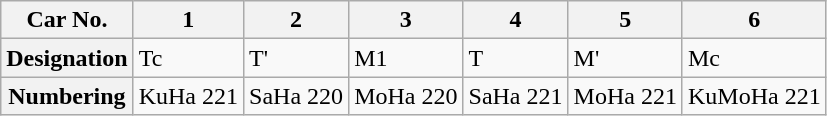<table class="wikitable">
<tr>
<th>Car No.</th>
<th>1</th>
<th>2</th>
<th>3</th>
<th>4</th>
<th>5</th>
<th>6</th>
</tr>
<tr>
<th>Designation</th>
<td>Tc</td>
<td>T'</td>
<td>M1</td>
<td>T</td>
<td>M'</td>
<td>Mc</td>
</tr>
<tr>
<th>Numbering</th>
<td>KuHa 221</td>
<td>SaHa 220</td>
<td>MoHa 220</td>
<td>SaHa 221</td>
<td>MoHa 221</td>
<td>KuMoHa 221</td>
</tr>
</table>
